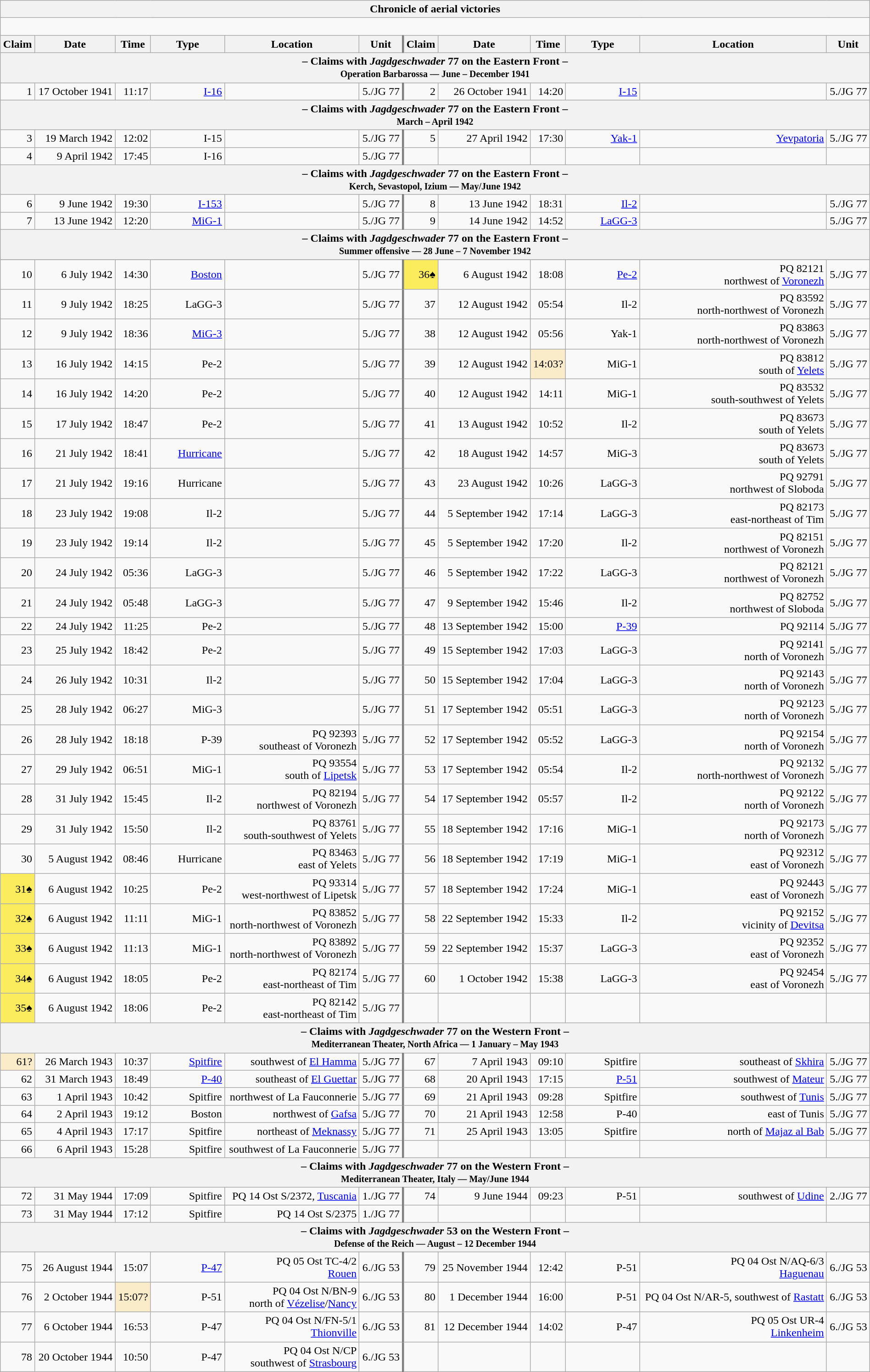<table class="wikitable plainrowheaders collapsible" style="margin-left: auto; margin-right: auto; border: none; text-align:right; width: 100%;">
<tr>
<th colspan="12">Chronicle of aerial victories</th>
</tr>
<tr>
<td colspan="12" style="text-align: left;"><br>
</td>
</tr>
<tr>
<th scope="col">Claim</th>
<th scope="col">Date</th>
<th scope="col">Time</th>
<th scope="col" width="100px">Type</th>
<th scope="col">Location</th>
<th scope="col">Unit</th>
<th scope="col" style="border-left: 3px solid grey;">Claim</th>
<th scope="col">Date</th>
<th scope="col">Time</th>
<th scope="col" width="100px">Type</th>
<th scope="col">Location</th>
<th scope="col">Unit</th>
</tr>
<tr>
<th colspan="12">– Claims with <em>Jagdgeschwader</em> 77 on the Eastern Front –<br><small>Operation Barbarossa — June – December 1941</small></th>
</tr>
<tr>
<td>1</td>
<td>17 October 1941</td>
<td>11:17</td>
<td><a href='#'>I-16</a></td>
<td></td>
<td>5./JG 77</td>
<td style="border-left: 3px solid grey;">2</td>
<td>26 October 1941</td>
<td>14:20</td>
<td><a href='#'>I-15</a></td>
<td></td>
<td>5./JG 77</td>
</tr>
<tr>
<th colspan="12">– Claims with <em>Jagdgeschwader</em> 77 on the Eastern Front –<br><small>March – April 1942</small></th>
</tr>
<tr>
<td>3</td>
<td>19 March 1942</td>
<td>12:02</td>
<td>I-15</td>
<td></td>
<td>5./JG 77</td>
<td style="border-left: 3px solid grey;">5</td>
<td>27 April 1942</td>
<td>17:30</td>
<td><a href='#'>Yak-1</a></td>
<td><a href='#'>Yevpatoria</a></td>
<td>5./JG 77</td>
</tr>
<tr>
<td>4</td>
<td>9 April 1942</td>
<td>17:45</td>
<td>I-16</td>
<td></td>
<td>5./JG 77</td>
<td style="border-left: 3px solid grey;"></td>
<td></td>
<td></td>
<td></td>
<td></td>
<td></td>
</tr>
<tr>
<th colspan="12">– Claims with <em>Jagdgeschwader</em> 77 on the Eastern Front –<br><small>Kerch, Sevastopol, Izium — May/June 1942</small></th>
</tr>
<tr>
<td>6</td>
<td>9 June 1942</td>
<td>19:30</td>
<td><a href='#'>I-153</a></td>
<td></td>
<td>5./JG 77</td>
<td style="border-left: 3px solid grey;">8</td>
<td>13 June 1942</td>
<td>18:31</td>
<td><a href='#'>Il-2</a></td>
<td></td>
<td>5./JG 77</td>
</tr>
<tr>
<td>7</td>
<td>13 June 1942</td>
<td>12:20</td>
<td><a href='#'>MiG-1</a></td>
<td></td>
<td>5./JG 77</td>
<td style="border-left: 3px solid grey;">9</td>
<td>14 June 1942</td>
<td>14:52</td>
<td><a href='#'>LaGG-3</a></td>
<td></td>
<td>5./JG 77</td>
</tr>
<tr>
<th colspan="12">– Claims with <em>Jagdgeschwader</em> 77 on the Eastern Front –<br><small>Summer offensive — 28 June – 7 November 1942</small></th>
</tr>
<tr>
</tr>
<tr>
<td>10</td>
<td>6 July 1942</td>
<td>14:30</td>
<td><a href='#'>Boston</a></td>
<td></td>
<td>5./JG 77</td>
<td style="border-left: 3px solid grey; background:#fbec5d;">36♠</td>
<td>6 August 1942</td>
<td>18:08</td>
<td><a href='#'>Pe-2</a></td>
<td>PQ 82121<br> northwest of <a href='#'>Voronezh</a></td>
<td>5./JG 77</td>
</tr>
<tr>
<td>11</td>
<td>9 July 1942</td>
<td>18:25</td>
<td>LaGG-3</td>
<td></td>
<td>5./JG 77</td>
<td style="border-left: 3px solid grey;">37</td>
<td>12 August 1942</td>
<td>05:54</td>
<td>Il-2</td>
<td>PQ 83592<br> north-northwest of Voronezh</td>
<td>5./JG 77</td>
</tr>
<tr>
<td>12</td>
<td>9 July 1942</td>
<td>18:36</td>
<td><a href='#'>MiG-3</a></td>
<td></td>
<td>5./JG 77</td>
<td style="border-left: 3px solid grey;">38</td>
<td>12 August 1942</td>
<td>05:56</td>
<td>Yak-1</td>
<td>PQ 83863<br> north-northwest of Voronezh</td>
<td>5./JG 77</td>
</tr>
<tr>
<td>13</td>
<td>16 July 1942</td>
<td>14:15</td>
<td>Pe-2</td>
<td></td>
<td>5./JG 77</td>
<td style="border-left: 3px solid grey;">39</td>
<td>12 August 1942</td>
<td style="background:#faecc8">14:03?</td>
<td>MiG-1</td>
<td>PQ 83812<br> south of <a href='#'>Yelets</a></td>
<td>5./JG 77</td>
</tr>
<tr>
<td>14</td>
<td>16 July 1942</td>
<td>14:20</td>
<td>Pe-2</td>
<td></td>
<td>5./JG 77</td>
<td style="border-left: 3px solid grey;">40</td>
<td>12 August 1942</td>
<td>14:11</td>
<td>MiG-1</td>
<td>PQ 83532<br> south-southwest of Yelets</td>
<td>5./JG 77</td>
</tr>
<tr>
<td>15</td>
<td>17 July 1942</td>
<td>18:47</td>
<td>Pe-2</td>
<td></td>
<td>5./JG 77</td>
<td style="border-left: 3px solid grey;">41</td>
<td>13 August 1942</td>
<td>10:52</td>
<td>Il-2</td>
<td>PQ 83673<br> south of Yelets</td>
<td>5./JG 77</td>
</tr>
<tr>
<td>16</td>
<td>21 July 1942</td>
<td>18:41</td>
<td><a href='#'>Hurricane</a></td>
<td></td>
<td>5./JG 77</td>
<td style="border-left: 3px solid grey;">42</td>
<td>18 August 1942</td>
<td>14:57</td>
<td>MiG-3</td>
<td>PQ 83673<br> south of Yelets</td>
<td>5./JG 77</td>
</tr>
<tr>
<td>17</td>
<td>21 July 1942</td>
<td>19:16</td>
<td>Hurricane</td>
<td></td>
<td>5./JG 77</td>
<td style="border-left: 3px solid grey;">43</td>
<td>23 August 1942</td>
<td>10:26</td>
<td>LaGG-3</td>
<td>PQ 92791<br> northwest of Sloboda</td>
<td>5./JG 77</td>
</tr>
<tr>
<td>18</td>
<td>23 July 1942</td>
<td>19:08</td>
<td>Il-2</td>
<td></td>
<td>5./JG 77</td>
<td style="border-left: 3px solid grey;">44</td>
<td>5 September 1942</td>
<td>17:14</td>
<td>LaGG-3</td>
<td>PQ 82173<br> east-northeast of Tim</td>
<td>5./JG 77</td>
</tr>
<tr>
<td>19</td>
<td>23 July 1942</td>
<td>19:14</td>
<td>Il-2</td>
<td></td>
<td>5./JG 77</td>
<td style="border-left: 3px solid grey;">45</td>
<td>5 September 1942</td>
<td>17:20</td>
<td>Il-2</td>
<td>PQ 82151<br> northwest of Voronezh</td>
<td>5./JG 77</td>
</tr>
<tr>
<td>20</td>
<td>24 July 1942</td>
<td>05:36</td>
<td>LaGG-3</td>
<td></td>
<td>5./JG 77</td>
<td style="border-left: 3px solid grey;">46</td>
<td>5 September 1942</td>
<td>17:22</td>
<td>LaGG-3</td>
<td>PQ 82121<br> northwest of Voronezh</td>
<td>5./JG 77</td>
</tr>
<tr>
<td>21</td>
<td>24 July 1942</td>
<td>05:48</td>
<td>LaGG-3</td>
<td></td>
<td>5./JG 77</td>
<td style="border-left: 3px solid grey;">47</td>
<td>9 September 1942</td>
<td>15:46</td>
<td>Il-2</td>
<td>PQ 82752<br> northwest of Sloboda</td>
<td>5./JG 77</td>
</tr>
<tr>
<td>22</td>
<td>24 July 1942</td>
<td>11:25</td>
<td>Pe-2</td>
<td></td>
<td>5./JG 77</td>
<td style="border-left: 3px solid grey;">48</td>
<td>13 September 1942</td>
<td>15:00</td>
<td><a href='#'>P-39</a></td>
<td>PQ 92114</td>
<td>5./JG 77</td>
</tr>
<tr>
<td>23</td>
<td>25 July 1942</td>
<td>18:42</td>
<td>Pe-2</td>
<td></td>
<td>5./JG 77</td>
<td style="border-left: 3px solid grey;">49</td>
<td>15 September 1942</td>
<td>17:03</td>
<td>LaGG-3</td>
<td>PQ 92141<br> north of Voronezh</td>
<td>5./JG 77</td>
</tr>
<tr>
<td>24</td>
<td>26 July 1942</td>
<td>10:31</td>
<td>Il-2</td>
<td></td>
<td>5./JG 77</td>
<td style="border-left: 3px solid grey;">50</td>
<td>15 September 1942</td>
<td>17:04</td>
<td>LaGG-3</td>
<td>PQ 92143<br> north of Voronezh</td>
<td>5./JG 77</td>
</tr>
<tr>
<td>25</td>
<td>28 July 1942</td>
<td>06:27</td>
<td>MiG-3</td>
<td></td>
<td>5./JG 77</td>
<td style="border-left: 3px solid grey;">51</td>
<td>17 September 1942</td>
<td>05:51</td>
<td>LaGG-3</td>
<td>PQ 92123<br> north of Voronezh</td>
<td>5./JG 77</td>
</tr>
<tr>
<td>26</td>
<td>28 July 1942</td>
<td>18:18</td>
<td>P-39</td>
<td>PQ 92393<br> southeast of Voronezh</td>
<td>5./JG 77</td>
<td style="border-left: 3px solid grey;">52</td>
<td>17 September 1942</td>
<td>05:52</td>
<td>LaGG-3</td>
<td>PQ 92154<br> north of Voronezh</td>
<td>5./JG 77</td>
</tr>
<tr>
<td>27</td>
<td>29 July 1942</td>
<td>06:51</td>
<td>MiG-1</td>
<td>PQ 93554<br> south of <a href='#'>Lipetsk</a></td>
<td>5./JG 77</td>
<td style="border-left: 3px solid grey;">53</td>
<td>17 September 1942</td>
<td>05:54</td>
<td>Il-2</td>
<td>PQ 92132<br> north-northwest of Voronezh</td>
<td>5./JG 77</td>
</tr>
<tr>
<td>28</td>
<td>31 July 1942</td>
<td>15:45</td>
<td>Il-2</td>
<td>PQ 82194<br> northwest of Voronezh</td>
<td>5./JG 77</td>
<td style="border-left: 3px solid grey;">54</td>
<td>17 September 1942</td>
<td>05:57</td>
<td>Il-2</td>
<td>PQ 92122<br> north of Voronezh</td>
<td>5./JG 77</td>
</tr>
<tr>
<td>29</td>
<td>31 July 1942</td>
<td>15:50</td>
<td>Il-2</td>
<td>PQ 83761<br> south-southwest of Yelets</td>
<td>5./JG 77</td>
<td style="border-left: 3px solid grey;">55</td>
<td>18 September 1942</td>
<td>17:16</td>
<td>MiG-1</td>
<td>PQ 92173<br> north of Voronezh</td>
<td>5./JG 77</td>
</tr>
<tr>
<td>30</td>
<td>5 August 1942</td>
<td>08:46</td>
<td>Hurricane</td>
<td>PQ 83463<br> east of Yelets</td>
<td>5./JG 77</td>
<td style="border-left: 3px solid grey;">56</td>
<td>18 September 1942</td>
<td>17:19</td>
<td>MiG-1</td>
<td>PQ 92312<br> east of Voronezh</td>
<td>5./JG 77</td>
</tr>
<tr>
<td style="background:#fbec5d;">31♠</td>
<td>6 August 1942</td>
<td>10:25</td>
<td>Pe-2</td>
<td>PQ 93314<br> west-northwest of Lipetsk</td>
<td>5./JG 77</td>
<td style="border-left: 3px solid grey;">57</td>
<td>18 September 1942</td>
<td>17:24</td>
<td>MiG-1</td>
<td>PQ 92443<br> east of Voronezh</td>
<td>5./JG 77</td>
</tr>
<tr>
<td style="background:#fbec5d;">32♠</td>
<td>6 August 1942</td>
<td>11:11</td>
<td>MiG-1</td>
<td>PQ 83852<br> north-northwest of Voronezh</td>
<td>5./JG 77</td>
<td style="border-left: 3px solid grey;">58</td>
<td>22 September 1942</td>
<td>15:33</td>
<td>Il-2</td>
<td>PQ 92152<br>vicinity of <a href='#'>Devitsa</a></td>
<td>5./JG 77</td>
</tr>
<tr>
<td style="background:#fbec5d;">33♠</td>
<td>6 August 1942</td>
<td>11:13</td>
<td>MiG-1</td>
<td>PQ 83892<br> north-northwest of Voronezh</td>
<td>5./JG 77</td>
<td style="border-left: 3px solid grey;">59</td>
<td>22 September 1942</td>
<td>15:37</td>
<td>LaGG-3</td>
<td>PQ 92352<br> east of Voronezh</td>
<td>5./JG 77</td>
</tr>
<tr>
<td style="background:#fbec5d;">34♠</td>
<td>6 August 1942</td>
<td>18:05</td>
<td>Pe-2</td>
<td>PQ 82174<br> east-northeast of Tim</td>
<td>5./JG 77</td>
<td style="border-left: 3px solid grey;">60</td>
<td>1 October 1942</td>
<td>15:38</td>
<td>LaGG-3</td>
<td>PQ 92454<br> east of Voronezh</td>
<td>5./JG 77</td>
</tr>
<tr>
<td style="background:#fbec5d;">35♠</td>
<td>6 August 1942</td>
<td>18:06</td>
<td>Pe-2</td>
<td>PQ 82142<br> east-northeast of Tim</td>
<td>5./JG 77</td>
<td style="border-left: 3px solid grey;"></td>
<td></td>
<td></td>
<td></td>
<td></td>
<td></td>
</tr>
<tr>
<th colspan="12">– Claims with <em>Jagdgeschwader</em> 77 on the Western Front –<br><small>Mediterranean Theater, North Africa — 1 January – May 1943</small></th>
</tr>
<tr>
<td style="background:#faecc8">61?</td>
<td>26 March 1943</td>
<td>10:37</td>
<td><a href='#'>Spitfire</a></td>
<td> southwest of <a href='#'>El Hamma</a></td>
<td>5./JG 77</td>
<td style="border-left: 3px solid grey;">67</td>
<td>7 April 1943</td>
<td>09:10</td>
<td>Spitfire</td>
<td> southeast of <a href='#'>Skhira</a></td>
<td>5./JG 77</td>
</tr>
<tr>
<td>62</td>
<td>31 March 1943</td>
<td>18:49</td>
<td><a href='#'>P-40</a></td>
<td> southeast of <a href='#'>El Guettar</a></td>
<td>5./JG 77</td>
<td style="border-left: 3px solid grey;">68</td>
<td>20 April 1943</td>
<td>17:15</td>
<td><a href='#'>P-51</a></td>
<td> southwest of <a href='#'>Mateur</a></td>
<td>5./JG 77</td>
</tr>
<tr>
<td>63</td>
<td>1 April 1943</td>
<td>10:42</td>
<td>Spitfire</td>
<td> northwest of La Fauconnerie</td>
<td>5./JG 77</td>
<td style="border-left: 3px solid grey;">69</td>
<td>21 April 1943</td>
<td>09:28</td>
<td>Spitfire</td>
<td> southwest of <a href='#'>Tunis</a></td>
<td>5./JG 77</td>
</tr>
<tr>
<td>64</td>
<td>2 April 1943</td>
<td>19:12</td>
<td>Boston</td>
<td> northwest of <a href='#'>Gafsa</a></td>
<td>5./JG 77</td>
<td style="border-left: 3px solid grey;">70</td>
<td>21 April 1943</td>
<td>12:58</td>
<td>P-40</td>
<td> east of Tunis</td>
<td>5./JG 77</td>
</tr>
<tr>
<td>65</td>
<td>4 April 1943</td>
<td>17:17</td>
<td>Spitfire</td>
<td> northeast of <a href='#'>Meknassy</a></td>
<td>5./JG 77</td>
<td style="border-left: 3px solid grey;">71</td>
<td>25 April 1943</td>
<td>13:05</td>
<td>Spitfire</td>
<td> north of <a href='#'>Majaz al Bab</a></td>
<td>5./JG 77</td>
</tr>
<tr>
<td>66</td>
<td>6 April 1943</td>
<td>15:28</td>
<td>Spitfire</td>
<td> southwest of La Fauconnerie</td>
<td>5./JG 77</td>
<td style="border-left: 3px solid grey;"></td>
<td></td>
<td></td>
<td></td>
<td></td>
<td></td>
</tr>
<tr>
<th colspan="12">– Claims with <em>Jagdgeschwader</em> 77 on the Western Front –<br><small>Mediterranean Theater, Italy — May/June 1944</small></th>
</tr>
<tr>
<td>72</td>
<td>31 May 1944</td>
<td>17:09</td>
<td>Spitfire</td>
<td>PQ 14 Ost S/2372, <a href='#'>Tuscania</a></td>
<td>1./JG 77</td>
<td style="border-left: 3px solid grey;">74</td>
<td>9 June 1944</td>
<td>09:23</td>
<td>P-51</td>
<td> southwest of <a href='#'>Udine</a></td>
<td>2./JG 77</td>
</tr>
<tr>
<td>73</td>
<td>31 May 1944</td>
<td>17:12</td>
<td>Spitfire</td>
<td>PQ 14 Ost S/2375</td>
<td>1./JG 77</td>
<td style="border-left: 3px solid grey;"></td>
<td></td>
<td></td>
<td></td>
<td></td>
<td></td>
</tr>
<tr>
<th colspan="12">– Claims with <em>Jagdgeschwader</em> 53 on the Western Front –<br><small>Defense of the Reich — August – 12 December 1944</small></th>
</tr>
<tr>
<td>75</td>
<td>26 August 1944</td>
<td>15:07</td>
<td><a href='#'>P-47</a></td>
<td>PQ 05 Ost TC-4/2<br><a href='#'>Rouen</a></td>
<td>6./JG 53</td>
<td style="border-left: 3px solid grey;">79</td>
<td>25 November 1944</td>
<td>12:42</td>
<td>P-51</td>
<td>PQ 04 Ost N/AQ-6/3<br><a href='#'>Haguenau</a></td>
<td>6./JG 53</td>
</tr>
<tr>
<td>76</td>
<td>2 October 1944</td>
<td style="background:#faecc8">15:07?</td>
<td>P-51</td>
<td>PQ 04 Ost N/BN-9<br>north of <a href='#'>Vézelise</a>/<a href='#'>Nancy</a></td>
<td>6./JG 53</td>
<td style="border-left: 3px solid grey;">80</td>
<td>1 December 1944</td>
<td>16:00</td>
<td>P-51</td>
<td>PQ 04 Ost N/AR-5, southwest of <a href='#'>Rastatt</a></td>
<td>6./JG 53</td>
</tr>
<tr>
<td>77</td>
<td>6 October 1944</td>
<td>16:53</td>
<td>P-47</td>
<td>PQ 04 Ost N/FN-5/1<br><a href='#'>Thionville</a></td>
<td>6./JG 53</td>
<td style="border-left: 3px solid grey;">81</td>
<td>12 December 1944</td>
<td>14:02</td>
<td>P-47</td>
<td>PQ 05 Ost UR-4<br><a href='#'>Linkenheim</a></td>
<td>6./JG 53</td>
</tr>
<tr>
<td>78</td>
<td>20 October 1944</td>
<td>10:50</td>
<td>P-47</td>
<td>PQ 04 Ost N/CP<br>southwest of <a href='#'>Strasbourg</a></td>
<td>6./JG 53</td>
<td style="border-left: 3px solid grey;"></td>
<td></td>
<td></td>
<td></td>
<td></td>
<td></td>
</tr>
</table>
